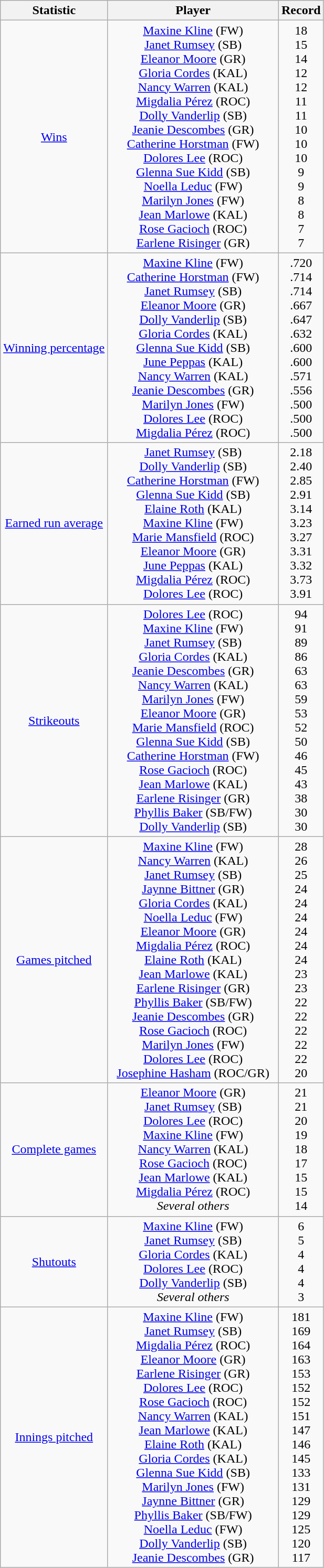<table class="wikitable">
<tr>
<th>Statistic</th>
<th>Player</th>
<th>Record</th>
</tr>
<tr align=center>
<td><a href='#'>Wins</a></td>
<td><a href='#'>Maxine Kline</a> (FW)<br><a href='#'>Janet Rumsey</a> (SB)<br><a href='#'>Eleanor Moore</a> (GR)<br><a href='#'>Gloria Cordes</a> (KAL)<br><a href='#'>Nancy Warren</a> (KAL)<br><a href='#'>Migdalia Pérez</a> (ROC)<br><a href='#'>Dolly Vanderlip</a> (SB)<br><a href='#'>Jeanie Descombes</a> (GR)<br><a href='#'>Catherine Horstman</a> (FW)<br><a href='#'>Dolores Lee</a> (ROC)<br><a href='#'>Glenna Sue Kidd</a> (SB)<br><a href='#'>Noella Leduc</a> (FW)<br><a href='#'>Marilyn Jones</a>  (FW)<br><a href='#'>Jean Marlowe</a> (KAL)<br><a href='#'>Rose Gacioch</a> (ROC)<br><a href='#'>Earlene Risinger</a> (GR)</td>
<td>18 <br> 15 <br> 14 <br> 12 <br> 12 <br> 11 <br> 11 <br> 10 <br> 10 <br> 10 <br> 9 <br> 9 <br> 8 <br> 8 <br> 7 <br> 7</td>
</tr>
<tr align=center>
<td><a href='#'>Winning percentage</a></td>
<td><a href='#'>Maxine Kline</a> (FW)<br><a href='#'>Catherine Horstman</a> (FW)<br><a href='#'>Janet Rumsey</a> (SB)<br><a href='#'>Eleanor Moore</a> (GR)<br><a href='#'>Dolly Vanderlip</a> (SB)<br><a href='#'>Gloria Cordes</a> (KAL)<br><a href='#'>Glenna Sue Kidd</a> (SB)<br><a href='#'>June Peppas</a> (KAL)<br><a href='#'>Nancy Warren</a> (KAL)<br><a href='#'>Jeanie Descombes</a> (GR)<br><a href='#'>Marilyn Jones</a>  (FW)<br><a href='#'>Dolores Lee</a> (ROC)<br><a href='#'>Migdalia Pérez</a> (ROC)</td>
<td>.720 <br> .714 <br> .714 <br> .667 <br> .647 <br> .632 <br> .600 <br> .600 <br> .571 <br> .556 <br> .500 <br> .500 <br> .500</td>
</tr>
<tr align=center>
<td><a href='#'>Earned run average</a></td>
<td><a href='#'>Janet Rumsey</a> (SB)<br><a href='#'>Dolly Vanderlip</a> (SB)<br><a href='#'>Catherine Horstman</a> (FW)<br><a href='#'>Glenna Sue Kidd</a> (SB)<br><a href='#'>Elaine Roth</a> (KAL)<br><a href='#'>Maxine Kline</a> (FW)<br><a href='#'>Marie Mansfield</a> (ROC)<br><a href='#'>Eleanor Moore</a> (GR)<br><a href='#'>June Peppas</a> (KAL)<br><a href='#'>Migdalia Pérez</a> (ROC)<br><a href='#'>Dolores Lee</a> (ROC)</td>
<td>2.18 <br> 2.40 <br> 2.85 <br> 2.91 <br> 3.14 <br> 3.23 <br> 3.27 <br> 3.31 <br> 3.32 <br> 3.73 <br> 3.91</td>
</tr>
<tr align=center>
<td><a href='#'>Strikeouts</a></td>
<td><a href='#'>Dolores Lee</a> (ROC)<br><a href='#'>Maxine Kline</a> (FW)<br><a href='#'>Janet Rumsey</a> (SB)<br><a href='#'>Gloria Cordes</a> (KAL)<br><a href='#'>Jeanie Descombes</a> (GR)<br><a href='#'>Nancy Warren</a> (KAL)<br><a href='#'>Marilyn Jones</a>  (FW)<br><a href='#'>Eleanor Moore</a> (GR)<br><a href='#'>Marie Mansfield</a> (ROC)<br><a href='#'>Glenna Sue Kidd</a> (SB)<br><a href='#'>Catherine Horstman</a> (FW)<br><a href='#'>Rose Gacioch</a> (ROC)<br><a href='#'>Jean Marlowe</a> (KAL)<br><a href='#'>Earlene Risinger</a> (GR)<br><a href='#'>Phyllis Baker</a> (SB/FW)<br><a href='#'>Dolly Vanderlip</a> (SB)</td>
<td>94 <br> 91 <br> 89 <br> 86 <br> 63 <br> 63 <br> 59 <br> 53 <br> 52 <br> 50 <br> 46 <br> 45 <br> 43 <br> 38 <br> 30 <br> 30</td>
</tr>
<tr align=center>
<td><a href='#'>Games pitched</a></td>
<td><a href='#'>Maxine Kline</a> (FW)<br><a href='#'>Nancy Warren</a> (KAL)<br><a href='#'>Janet Rumsey</a> (SB)<br><a href='#'>Jaynne Bittner</a> (GR)<br><a href='#'>Gloria Cordes</a> (KAL)<br><a href='#'>Noella Leduc</a> (FW)<br><a href='#'>Eleanor Moore</a> (GR)<br><a href='#'>Migdalia Pérez</a> (ROC)<br><a href='#'>Elaine Roth</a> (KAL)<br><a href='#'>Jean Marlowe</a> (KAL)<br><a href='#'>Earlene Risinger</a> (GR)<br><a href='#'>Phyllis Baker</a> (SB/FW)<br><a href='#'>Jeanie Descombes</a> (GR)<br><a href='#'>Rose Gacioch</a> (ROC)<br><a href='#'>Marilyn Jones</a>  (FW)<br><a href='#'>Dolores Lee</a> (ROC)<br>  <a href='#'>Josephine Hasham</a> (ROC/GR)  </td>
<td>28 <br> 26 <br> 25 <br> 24 <br> 24 <br> 24 <br> 24 <br> 24 <br> 24 <br> 23 <br> 23 <br> 22 <br> 22 <br> 22 <br> 22 <br> 22 <br> 20</td>
</tr>
<tr align=center>
<td><a href='#'>Complete games</a></td>
<td><a href='#'>Eleanor Moore</a> (GR)<br><a href='#'>Janet Rumsey</a> (SB)<br><a href='#'>Dolores Lee</a> (ROC)<br><a href='#'>Maxine Kline</a> (FW)<br><a href='#'>Nancy Warren</a> (KAL)<br><a href='#'>Rose Gacioch</a> (ROC)<br><a href='#'>Jean Marlowe</a> (KAL)<br><a href='#'>Migdalia Pérez</a> (ROC)<br><em>Several others</em></td>
<td>21 <br> 21 <br> 20 <br> 19 <br> 18 <br> 17 <br> 15 <br> 15 <br> 14</td>
</tr>
<tr align=center>
<td><a href='#'>Shutouts</a></td>
<td><a href='#'>Maxine Kline</a> (FW)<br><a href='#'>Janet Rumsey</a> (SB)<br><a href='#'>Gloria Cordes</a> (KAL)<br><a href='#'>Dolores Lee</a> (ROC)<br><a href='#'>Dolly Vanderlip</a> (SB)<br><em>Several others</em></td>
<td>6 <br> 5 <br> 4 <br> 4 <br> 4 <br> 3</td>
</tr>
<tr align=center>
<td><a href='#'>Innings pitched</a></td>
<td><a href='#'>Maxine Kline</a> (FW)<br><a href='#'>Janet Rumsey</a> (SB)<br><a href='#'>Migdalia Pérez</a> (ROC)<br><a href='#'>Eleanor Moore</a> (GR)<br><a href='#'>Earlene Risinger</a> (GR)<br><a href='#'>Dolores Lee</a> (ROC)<br><a href='#'>Rose Gacioch</a> (ROC)<br><a href='#'>Nancy Warren</a> (KAL)<br><a href='#'>Jean Marlowe</a> (KAL)<br><a href='#'>Elaine Roth</a> (KAL)<br><a href='#'>Gloria Cordes</a> (KAL)<br><a href='#'>Glenna Sue Kidd</a> (SB)<br><a href='#'>Marilyn Jones</a>  (FW)<br><a href='#'>Jaynne Bittner</a> (GR)<br><a href='#'>Phyllis Baker</a> (SB/FW)<br><a href='#'>Noella Leduc</a> (FW)<br><a href='#'>Dolly Vanderlip</a> (SB)<br><a href='#'>Jeanie Descombes</a> (GR)</td>
<td>181 <br> 169 <br> 164 <br> 163 <br> 153 <br> 152 <br> 152 <br> 151 <br> 147 <br> 146 <br> 145 <br> 133 <br> 131 <br> 129 <br> 129 <br> 125 <br> 120 <br> 117</td>
</tr>
</table>
